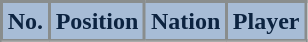<table class="wikitable sortable">
<tr>
<th style="background:#A7BCD6; color:#0C2340; border:2px solid #898D8D;" scope="col">No.</th>
<th style="background:#A7BCD6; color:#0C2340; border:2px solid #898D8D;" scope="col">Position</th>
<th style="background:#A7BCD6; color:#0C2340; border:2px solid #898D8D;" scope="col">Nation</th>
<th style="background:#A7BCD6; color:#0C2340; border:2px solid #898D8D;" scope="col">Player</th>
</tr>
<tr>
</tr>
</table>
